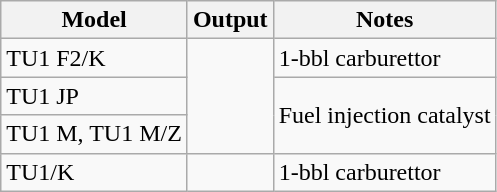<table class="wikitable">
<tr>
<th>Model</th>
<th>Output</th>
<th>Notes</th>
</tr>
<tr>
<td>TU1 F2/K</td>
<td rowspan=3></td>
<td>1-bbl carburettor</td>
</tr>
<tr>
<td>TU1 JP</td>
<td rowspan=2>Fuel injection catalyst</td>
</tr>
<tr>
<td>TU1 M, TU1 M/Z</td>
</tr>
<tr>
<td>TU1/K</td>
<td></td>
<td>1-bbl carburettor</td>
</tr>
</table>
